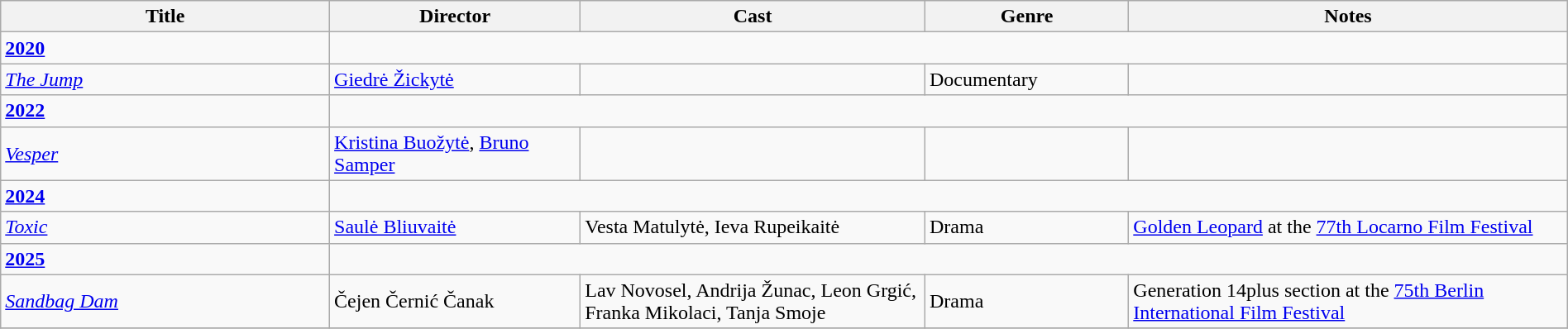<table class="wikitable" width= "100%">
<tr>
<th width=21%>Title</th>
<th width=16%>Director</th>
<th width=22%>Cast</th>
<th width=13%>Genre</th>
<th width=28%>Notes</th>
</tr>
<tr>
<td><strong><a href='#'>2020</a></strong></td>
</tr>
<tr>
<td><a href='#'><em>The Jump</em></a></td>
<td><a href='#'>Giedrė Žickytė</a></td>
<td></td>
<td>Documentary</td>
<td></td>
</tr>
<tr>
<td><strong><a href='#'>2022</a></strong></td>
</tr>
<tr>
<td><a href='#'><em>Vesper</em></a></td>
<td><a href='#'>Kristina Buožytė</a>, <a href='#'>Bruno Samper</a></td>
<td></td>
<td></td>
<td></td>
</tr>
<tr>
<td><strong><a href='#'>2024</a></strong></td>
</tr>
<tr>
<td><em><a href='#'>Toxic</a></em></td>
<td><a href='#'>Saulė Bliuvaitė</a></td>
<td>Vesta Matulytė, Ieva Rupeikaitė</td>
<td>Drama</td>
<td><a href='#'>Golden Leopard</a> at the <a href='#'>77th Locarno Film Festival</a></td>
</tr>
<tr>
<td><strong><a href='#'>2025</a></strong></td>
</tr>
<tr>
<td><em><a href='#'>Sandbag Dam</a></em></td>
<td>Čejen Černić Čanak</td>
<td>Lav Novosel, Andrija Žunac, Leon Grgić, Franka Mikolaci, Tanja Smoje</td>
<td>Drama</td>
<td>Generation 14plus section at the <a href='#'>75th Berlin International Film Festival</a></td>
</tr>
<tr>
</tr>
</table>
